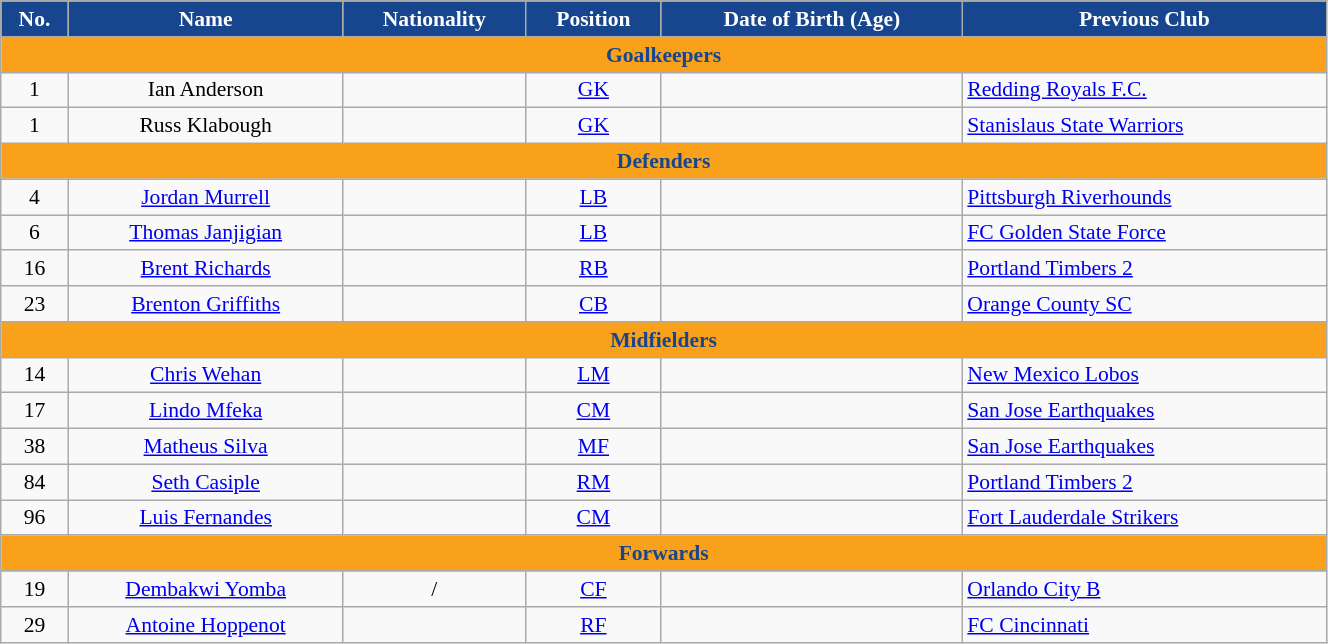<table class="wikitable" style="text-align:center; font-size:90%; width:70%">
<tr>
<th style="background:#17468E; color:white; text-align:center;">No.</th>
<th style="background:#17468E; color:white; text-align:center;">Name</th>
<th style="background:#17468E; color:white; text-align:center;">Nationality</th>
<th style="background:#17468E; color:white; text-align:center;">Position</th>
<th style="background:#17468E; color:white; text-align:center;">Date of Birth (Age)</th>
<th style="background:#17468E; color:white; text-align:center;">Previous Club</th>
</tr>
<tr>
<th colspan="6" style="background:#F9A11B; color:#17468E; text-align:center;">Goalkeepers</th>
</tr>
<tr>
<td>1</td>
<td>Ian Anderson</td>
<td></td>
<td><a href='#'>GK</a></td>
<td></td>
<td align=left> <a href='#'>Redding Royals F.C.</a></td>
</tr>
<tr>
<td>1</td>
<td>Russ Klabough</td>
<td></td>
<td><a href='#'>GK</a></td>
<td></td>
<td align=left> <a href='#'>Stanislaus State Warriors</a></td>
</tr>
<tr>
<th colspan="6" style="background:#F9A11B; color:#17468E; text-align:center;">Defenders</th>
</tr>
<tr>
<td>4</td>
<td><a href='#'>Jordan Murrell</a></td>
<td></td>
<td><a href='#'>LB</a></td>
<td></td>
<td align=left> <a href='#'>Pittsburgh Riverhounds</a></td>
</tr>
<tr>
<td>6</td>
<td><a href='#'>Thomas Janjigian</a></td>
<td></td>
<td><a href='#'>LB</a></td>
<td></td>
<td align=left> <a href='#'>FC Golden State Force</a></td>
</tr>
<tr>
<td>16</td>
<td><a href='#'>Brent Richards</a></td>
<td></td>
<td><a href='#'>RB</a></td>
<td></td>
<td align=left> <a href='#'>Portland Timbers 2</a></td>
</tr>
<tr>
<td>23</td>
<td><a href='#'>Brenton Griffiths</a></td>
<td></td>
<td><a href='#'>CB</a></td>
<td></td>
<td align=left> <a href='#'>Orange County SC</a></td>
</tr>
<tr>
<th colspan="6" style="background:#F9A11B; color:#17468E; text-align:center;">Midfielders</th>
</tr>
<tr>
<td>14</td>
<td><a href='#'>Chris Wehan</a></td>
<td></td>
<td><a href='#'>LM</a></td>
<td></td>
<td align=left> <a href='#'>New Mexico Lobos</a></td>
</tr>
<tr>
<td>17</td>
<td><a href='#'>Lindo Mfeka</a></td>
<td></td>
<td><a href='#'>CM</a></td>
<td></td>
<td align=left> <a href='#'>San Jose Earthquakes</a></td>
</tr>
<tr>
<td>38</td>
<td><a href='#'>Matheus Silva</a></td>
<td></td>
<td><a href='#'>MF</a></td>
<td></td>
<td align=left> <a href='#'>San Jose Earthquakes</a></td>
</tr>
<tr>
<td>84</td>
<td><a href='#'>Seth Casiple</a></td>
<td></td>
<td><a href='#'>RM</a></td>
<td></td>
<td align=left> <a href='#'>Portland Timbers 2</a></td>
</tr>
<tr>
<td>96</td>
<td><a href='#'>Luis Fernandes</a></td>
<td></td>
<td><a href='#'>CM</a></td>
<td></td>
<td align=left> <a href='#'>Fort Lauderdale Strikers</a></td>
</tr>
<tr>
<th colspan="6" style="background:#F9A11B; color:#17468E; text-align:center;">Forwards</th>
</tr>
<tr>
<td>19</td>
<td><a href='#'>Dembakwi Yomba</a></td>
<td> / </td>
<td><a href='#'>CF</a></td>
<td></td>
<td align=left> <a href='#'>Orlando City B</a></td>
</tr>
<tr>
<td>29</td>
<td><a href='#'>Antoine Hoppenot</a></td>
<td></td>
<td><a href='#'>RF</a></td>
<td></td>
<td align=left> <a href='#'>FC Cincinnati</a></td>
</tr>
</table>
